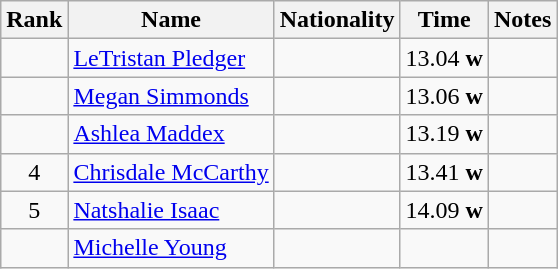<table class="wikitable sortable" style="text-align:center">
<tr>
<th>Rank</th>
<th>Name</th>
<th>Nationality</th>
<th>Time</th>
<th>Notes</th>
</tr>
<tr>
<td></td>
<td align=left><a href='#'>LeTristan Pledger</a></td>
<td align=left></td>
<td>13.04 <strong>w</strong></td>
<td></td>
</tr>
<tr>
<td></td>
<td align=left><a href='#'>Megan Simmonds</a></td>
<td align=left></td>
<td>13.06 <strong>w</strong></td>
<td></td>
</tr>
<tr>
<td></td>
<td align=left><a href='#'>Ashlea Maddex</a></td>
<td align=left></td>
<td>13.19 <strong>w</strong></td>
<td></td>
</tr>
<tr>
<td>4</td>
<td align=left><a href='#'>Chrisdale McCarthy</a></td>
<td align=left></td>
<td>13.41 <strong>w</strong></td>
<td></td>
</tr>
<tr>
<td>5</td>
<td align=left><a href='#'>Natshalie Isaac</a></td>
<td align=left></td>
<td>14.09 <strong>w</strong></td>
<td></td>
</tr>
<tr>
<td></td>
<td align=left><a href='#'>Michelle Young</a></td>
<td align=left></td>
<td></td>
<td></td>
</tr>
</table>
